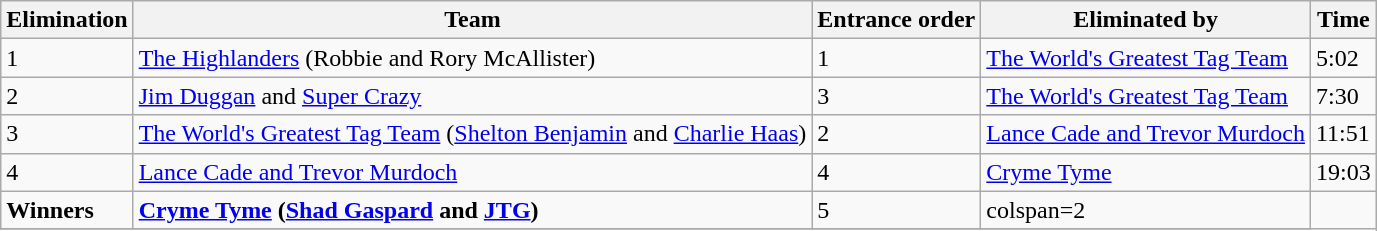<table class="wikitable">
<tr>
<th>Elimination</th>
<th>Team</th>
<th>Entrance order</th>
<th>Eliminated by</th>
<th>Time</th>
</tr>
<tr>
<td>1</td>
<td><a href='#'>The Highlanders</a> (Robbie and Rory McAllister)</td>
<td>1</td>
<td><a href='#'>The World's Greatest Tag Team</a></td>
<td>5:02</td>
</tr>
<tr>
<td>2</td>
<td><a href='#'>Jim Duggan</a> and <a href='#'>Super Crazy</a></td>
<td>3</td>
<td><a href='#'>The World's Greatest Tag Team</a></td>
<td>7:30</td>
</tr>
<tr>
<td>3</td>
<td><a href='#'>The World's Greatest Tag Team</a> (<a href='#'>Shelton Benjamin</a> and <a href='#'>Charlie Haas</a>)</td>
<td>2</td>
<td><a href='#'>Lance Cade and Trevor Murdoch</a></td>
<td>11:51</td>
</tr>
<tr>
<td>4</td>
<td><a href='#'>Lance Cade and Trevor Murdoch</a></td>
<td>4</td>
<td><a href='#'>Cryme Tyme</a></td>
<td>19:03</td>
</tr>
<tr>
<td><strong>Winners</strong></td>
<td><strong><a href='#'>Cryme Tyme</a> (<a href='#'>Shad Gaspard</a> and <a href='#'>JTG</a>)</strong></td>
<td>5</td>
<td>colspan=2 </td>
</tr>
<tr>
</tr>
</table>
